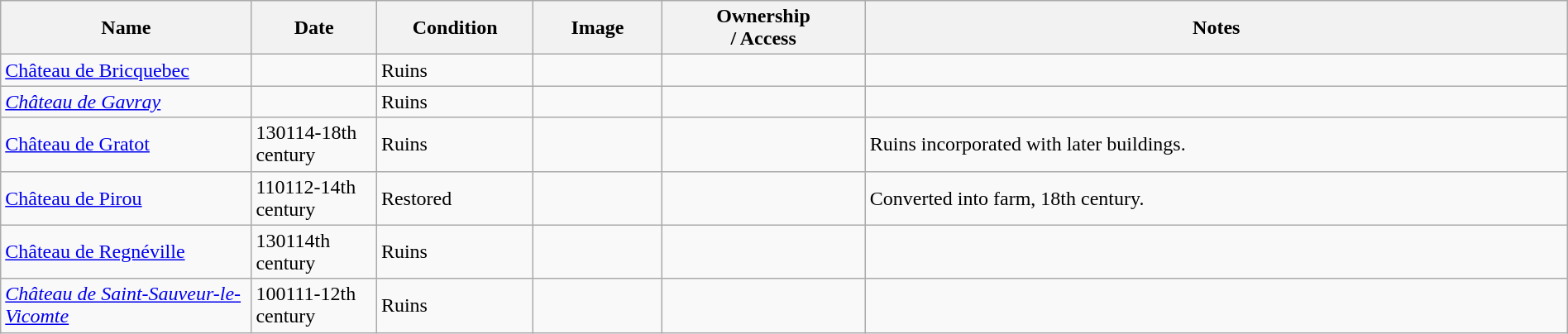<table class="wikitable sortable" style="width:100%;">
<tr>
<th style="width:16%;">Name<br></th>
<th style="width:8%;">Date<br></th>
<th style="width:10%;">Condition<br></th>
<th class="unsortable" style="width:96px;">Image</th>
<th style="width:13%;">Ownership<br>/ Access</th>
<th class="unsortable">Notes</th>
</tr>
<tr>
<td><a href='#'>Château de Bricquebec</a></td>
<td></td>
<td>Ruins</td>
<td></td>
<td></td>
<td></td>
</tr>
<tr>
<td><em><a href='#'>Château de Gavray</a></em></td>
<td></td>
<td>Ruins</td>
<td></td>
<td></td>
<td></td>
</tr>
<tr>
<td><a href='#'>Château de Gratot</a></td>
<td><span>1301</span>14-18th century</td>
<td>Ruins</td>
<td></td>
<td></td>
<td>Ruins incorporated with later buildings.</td>
</tr>
<tr>
<td><a href='#'>Château de Pirou</a></td>
<td><span>1101</span>12-14th century</td>
<td>Restored</td>
<td></td>
<td></td>
<td>Converted into farm, 18th century.</td>
</tr>
<tr>
<td><a href='#'>Château de Regnéville</a></td>
<td><span>1301</span>14th century</td>
<td>Ruins</td>
<td></td>
<td></td>
<td></td>
</tr>
<tr>
<td><em><a href='#'>Château de Saint-Sauveur-le-Vicomte</a></em></td>
<td><span>1001</span>11-12th century</td>
<td>Ruins</td>
<td></td>
<td></td>
<td></td>
</tr>
</table>
